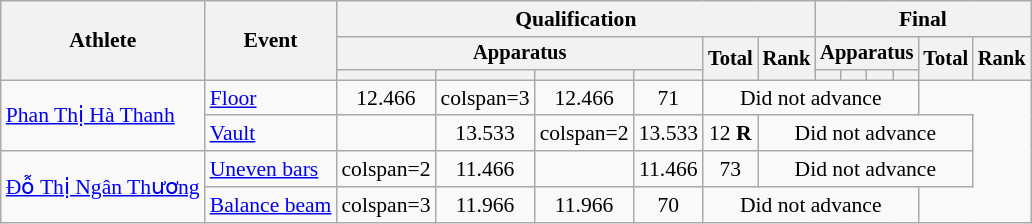<table class="wikitable" style="font-size:90%">
<tr>
<th rowspan=3>Athlete</th>
<th rowspan=3>Event</th>
<th colspan =6>Qualification</th>
<th colspan =6>Final</th>
</tr>
<tr style="font-size:95%">
<th colspan=4>Apparatus</th>
<th rowspan=2>Total</th>
<th rowspan=2>Rank</th>
<th colspan=4>Apparatus</th>
<th rowspan=2>Total</th>
<th rowspan=2>Rank</th>
</tr>
<tr style="font-size:95%">
<th></th>
<th></th>
<th></th>
<th></th>
<th></th>
<th></th>
<th></th>
<th></th>
</tr>
<tr align=center>
<td align=left rowspan=2><a href='#'>Phan Thị Hà Thanh</a></td>
<td align=left><a href='#'>Floor</a></td>
<td>12.466</td>
<td>colspan=3 </td>
<td>12.466</td>
<td>71</td>
<td colspan="6">Did not advance</td>
</tr>
<tr align=center>
<td align=left><a href='#'>Vault</a></td>
<td></td>
<td>13.533</td>
<td>colspan=2 </td>
<td>13.533</td>
<td>12 <strong>R</strong></td>
<td colspan="6">Did not advance</td>
</tr>
<tr align=center>
<td align=left rowspan=2><a href='#'>Đỗ Thị Ngân Thương</a></td>
<td align=left><a href='#'>Uneven bars</a></td>
<td>colspan=2 </td>
<td>11.466</td>
<td></td>
<td>11.466</td>
<td>73</td>
<td colspan=6>Did not advance</td>
</tr>
<tr align=center>
<td align=left><a href='#'>Balance beam</a></td>
<td>colspan=3 </td>
<td>11.966</td>
<td>11.966</td>
<td>70</td>
<td colspan=6>Did not advance</td>
</tr>
</table>
